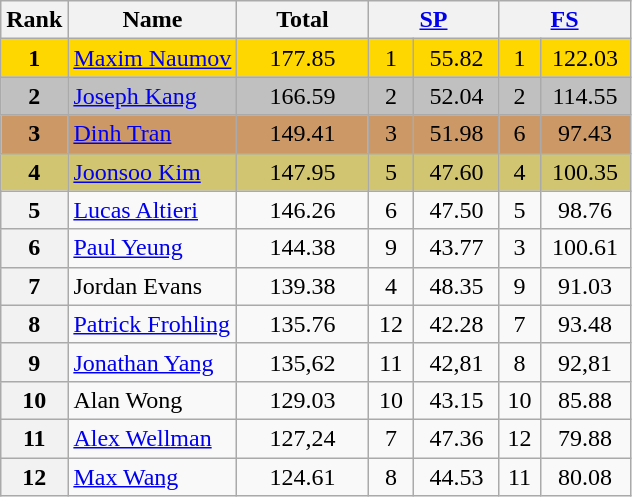<table class="wikitable sortable">
<tr>
<th>Rank</th>
<th>Name</th>
<th width="80px">Total</th>
<th colspan="2" width="80px"><a href='#'>SP</a></th>
<th colspan="2" width="80px"><a href='#'>FS</a></th>
</tr>
<tr bgcolor="gold">
<td align="center"><strong>1</strong></td>
<td><a href='#'>Maxim Naumov</a></td>
<td align="center">177.85</td>
<td align="center">1</td>
<td align="center">55.82</td>
<td align="center">1</td>
<td align="center">122.03</td>
</tr>
<tr bgcolor="silver">
<td align="center"><strong>2</strong></td>
<td><a href='#'>Joseph Kang</a></td>
<td align="center">166.59</td>
<td align="center">2</td>
<td align="center">52.04</td>
<td align="center">2</td>
<td align="center">114.55</td>
</tr>
<tr bgcolor="cc9966">
<td align="center"><strong>3</strong></td>
<td><a href='#'>Dinh Tran</a></td>
<td align="center">149.41</td>
<td align="center">3</td>
<td align="center">51.98</td>
<td align="center">6</td>
<td align="center">97.43</td>
</tr>
<tr bgcolor="#d1c571">
<td align="center"><strong>4</strong></td>
<td><a href='#'>Joonsoo Kim</a></td>
<td align="center">147.95</td>
<td align="center">5</td>
<td align="center">47.60</td>
<td align="center">4</td>
<td align="center">100.35</td>
</tr>
<tr>
<th>5</th>
<td><a href='#'>Lucas Altieri</a></td>
<td align="center">146.26</td>
<td align="center">6</td>
<td align="center">47.50</td>
<td align="center">5</td>
<td align="center">98.76</td>
</tr>
<tr>
<th>6</th>
<td><a href='#'>Paul Yeung</a></td>
<td align="center">144.38</td>
<td align="center">9</td>
<td align="center">43.77</td>
<td align="center">3</td>
<td align="center">100.61</td>
</tr>
<tr>
<th>7</th>
<td>Jordan Evans</td>
<td align="center">139.38</td>
<td align="center">4</td>
<td align="center">48.35</td>
<td align="center">9</td>
<td align="center">91.03</td>
</tr>
<tr>
<th>8</th>
<td><a href='#'>Patrick Frohling</a></td>
<td align="center">135.76</td>
<td align="center">12</td>
<td align="center">42.28</td>
<td align="center">7</td>
<td align="center">93.48</td>
</tr>
<tr>
<th>9</th>
<td><a href='#'>Jonathan Yang</a></td>
<td align="center">135,62</td>
<td align="center">11</td>
<td align="center">42,81</td>
<td align="center">8</td>
<td align="center">92,81</td>
</tr>
<tr>
<th>10</th>
<td>Alan Wong</td>
<td align="center">129.03</td>
<td align="center">10</td>
<td align="center">43.15</td>
<td align="center">10</td>
<td align="center">85.88</td>
</tr>
<tr>
<th>11</th>
<td><a href='#'>Alex Wellman</a></td>
<td align="center">127,24</td>
<td align="center">7</td>
<td align="center">47.36</td>
<td align="center">12</td>
<td align="center">79.88</td>
</tr>
<tr>
<th>12</th>
<td><a href='#'>Max Wang</a></td>
<td align="center">124.61</td>
<td align="center">8</td>
<td align="center">44.53</td>
<td align="center">11</td>
<td align="center">80.08</td>
</tr>
</table>
